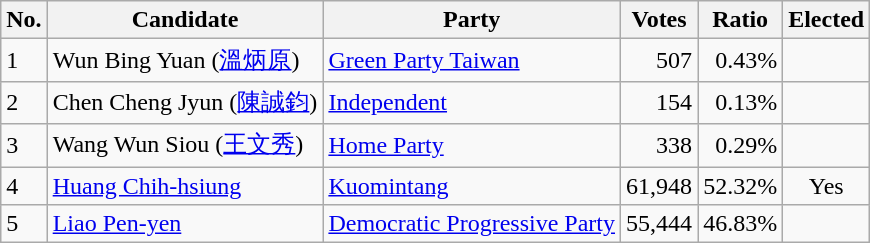<table class=wikitable>
<tr>
<th>No.</th>
<th>Candidate</th>
<th>Party</th>
<th>Votes</th>
<th>Ratio</th>
<th>Elected</th>
</tr>
<tr>
<td>1</td>
<td>Wun Bing Yuan  (<a href='#'>溫炳原</a>)</td>
<td><a href='#'>Green Party Taiwan</a></td>
<td align="right">507</td>
<td align="right">0.43%</td>
<td></td>
</tr>
<tr>
<td>2</td>
<td>Chen Cheng Jyun  (<a href='#'>陳誠鈞</a>)</td>
<td><a href='#'>Independent</a></td>
<td align="right">154</td>
<td align="right">0.13%</td>
<td></td>
</tr>
<tr>
<td>3</td>
<td>Wang Wun Siou  (<a href='#'>王文秀</a>)</td>
<td> <a href='#'>Home Party</a></td>
<td align="right">338</td>
<td align="right">0.29%</td>
<td></td>
</tr>
<tr>
<td>4</td>
<td><a href='#'>Huang Chih-hsiung</a></td>
<td><a href='#'>Kuomintang</a></td>
<td align="right">61,948</td>
<td align="right">52.32%</td>
<td align="center">Yes</td>
</tr>
<tr>
<td>5</td>
<td><a href='#'>Liao Pen-yen</a></td>
<td><a href='#'>Democratic Progressive Party</a></td>
<td align="right">55,444</td>
<td align="right">46.83%</td>
<td></td>
</tr>
</table>
